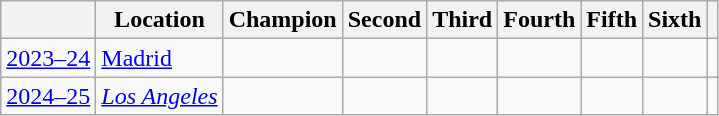<table class="wikitable">
<tr>
<th></th>
<th>Location</th>
<th>Champion</th>
<th>Second</th>
<th>Third</th>
<th>Fourth</th>
<th>Fifth</th>
<th>Sixth</th>
<th></th>
</tr>
<tr>
<td><a href='#'>2023–24</a></td>
<td> <a href='#'>Madrid</a></td>
<td></td>
<td></td>
<td></td>
<td></td>
<td></td>
<td></td>
<td></td>
</tr>
<tr>
<td><a href='#'>2024–25</a></td>
<td> <em> <a href='#'>Los Angeles</a></em></td>
<td></td>
<td></td>
<td></td>
<td></td>
<td></td>
<td></td>
<td></td>
</tr>
</table>
